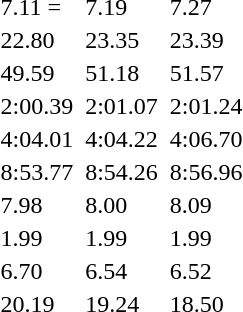<table>
<tr>
<td></td>
<td></td>
<td>7.11 =</td>
<td></td>
<td>7.19</td>
<td></td>
<td>7.27</td>
</tr>
<tr>
<td></td>
<td></td>
<td>22.80 </td>
<td></td>
<td>23.35</td>
<td></td>
<td>23.39</td>
</tr>
<tr>
<td></td>
<td></td>
<td>49.59 </td>
<td></td>
<td>51.18</td>
<td></td>
<td>51.57</td>
</tr>
<tr>
<td></td>
<td></td>
<td>2:00.39 </td>
<td></td>
<td>2:01.07</td>
<td></td>
<td>2:01.24</td>
</tr>
<tr>
<td></td>
<td></td>
<td>4:04.01</td>
<td></td>
<td>4:04.22</td>
<td></td>
<td>4:06.70</td>
</tr>
<tr>
<td></td>
<td></td>
<td>8:53.77 </td>
<td></td>
<td>8:54.26</td>
<td></td>
<td>8:56.96</td>
</tr>
<tr>
<td></td>
<td></td>
<td>7.98</td>
<td></td>
<td>8.00</td>
<td></td>
<td>8.09</td>
</tr>
<tr>
<td></td>
<td></td>
<td>1.99 </td>
<td></td>
<td>1.99</td>
<td></td>
<td>1.99 </td>
</tr>
<tr>
<td></td>
<td></td>
<td>6.70</td>
<td></td>
<td>6.54</td>
<td></td>
<td>6.52</td>
</tr>
<tr>
<td></td>
<td></td>
<td>20.19</td>
<td></td>
<td>19.24</td>
<td></td>
<td>18.50</td>
</tr>
</table>
